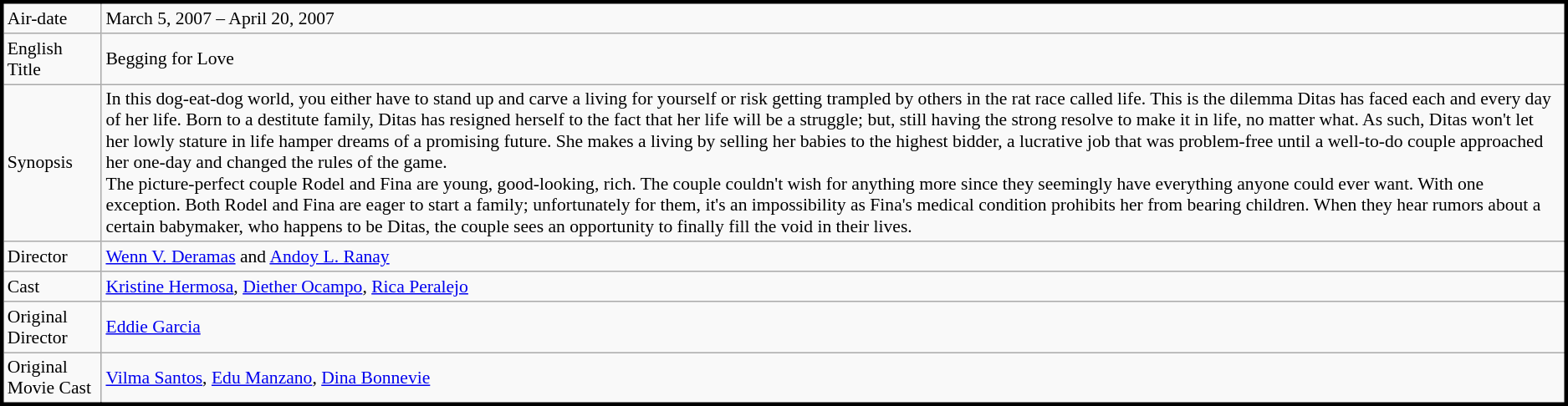<table class="wikitable" style="border:#000 solid; font-size:90%;">
<tr>
<td>Air-date</td>
<td>March 5, 2007 – April 20, 2007</td>
</tr>
<tr>
<td>English Title</td>
<td>Begging for Love</td>
</tr>
<tr>
<td>Synopsis</td>
<td>In this dog-eat-dog world, you either have to stand up and carve a living for yourself or risk getting trampled by others in the rat race called life. This is the dilemma Ditas has faced each and every day of her life. Born to a destitute family, Ditas has resigned herself to the fact that her life will be a struggle; but, still having the strong resolve to make it in life, no matter what. As such, Ditas won't let her lowly stature in life hamper dreams of a promising future. She makes a living by selling her babies to the highest bidder, a lucrative job that was problem-free until a well-to-do couple approached her one-day and changed the rules of the game.<br>The picture-perfect couple Rodel and Fina are young, good-looking, rich. The couple couldn't wish for anything more since they seemingly have everything anyone could ever want. With one exception. Both Rodel and Fina are eager to start a family; unfortunately for them, it's an impossibility as Fina's medical condition prohibits her from bearing children. When they hear rumors about a certain babymaker, who happens to be Ditas, the couple sees an opportunity to finally fill the void in their lives.</td>
</tr>
<tr>
<td>Director</td>
<td><a href='#'>Wenn V. Deramas</a> and <a href='#'>Andoy L. Ranay</a></td>
</tr>
<tr>
<td>Cast</td>
<td><a href='#'>Kristine Hermosa</a>, <a href='#'>Diether Ocampo</a>, <a href='#'>Rica Peralejo</a></td>
</tr>
<tr>
<td>Original Director</td>
<td><a href='#'>Eddie Garcia</a></td>
</tr>
<tr>
<td>Original Movie Cast</td>
<td><a href='#'>Vilma Santos</a>, <a href='#'>Edu Manzano</a>, <a href='#'>Dina Bonnevie</a></td>
</tr>
</table>
